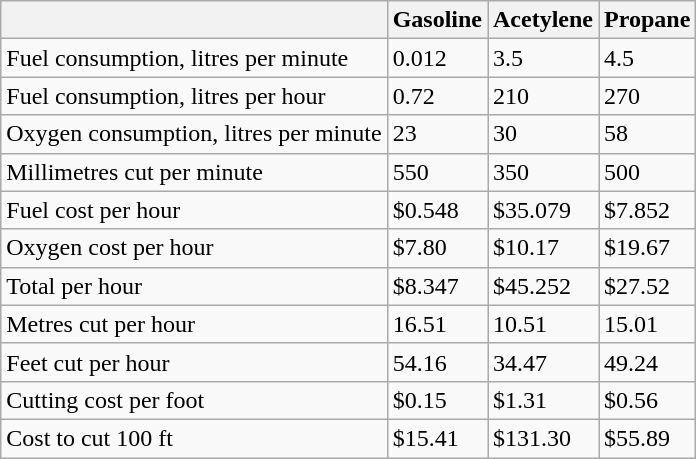<table class="wikitable">
<tr>
<th></th>
<th>Gasoline</th>
<th>Acetylene</th>
<th>Propane</th>
</tr>
<tr>
<td>Fuel consumption, litres per minute</td>
<td>0.012</td>
<td>3.5</td>
<td>4.5</td>
</tr>
<tr>
<td>Fuel consumption, litres per hour</td>
<td>0.72</td>
<td>210</td>
<td>270</td>
</tr>
<tr>
<td>Oxygen consumption, litres per minute</td>
<td>23</td>
<td>30</td>
<td>58</td>
</tr>
<tr>
<td>Millimetres cut per minute</td>
<td>550</td>
<td>350</td>
<td>500</td>
</tr>
<tr>
<td>Fuel cost per hour</td>
<td>$0.548</td>
<td>$35.079</td>
<td>$7.852</td>
</tr>
<tr>
<td>Oxygen cost per hour</td>
<td>$7.80</td>
<td>$10.17</td>
<td>$19.67</td>
</tr>
<tr>
<td>Total per hour</td>
<td>$8.347</td>
<td>$45.252</td>
<td>$27.52</td>
</tr>
<tr>
<td>Metres cut per hour</td>
<td>16.51</td>
<td>10.51</td>
<td>15.01</td>
</tr>
<tr>
<td>Feet cut per hour</td>
<td>54.16</td>
<td>34.47</td>
<td>49.24</td>
</tr>
<tr>
<td>Cutting cost per foot</td>
<td>$0.15</td>
<td>$1.31</td>
<td>$0.56</td>
</tr>
<tr>
<td>Cost to cut 100 ft</td>
<td>$15.41</td>
<td>$131.30</td>
<td>$55.89</td>
</tr>
</table>
